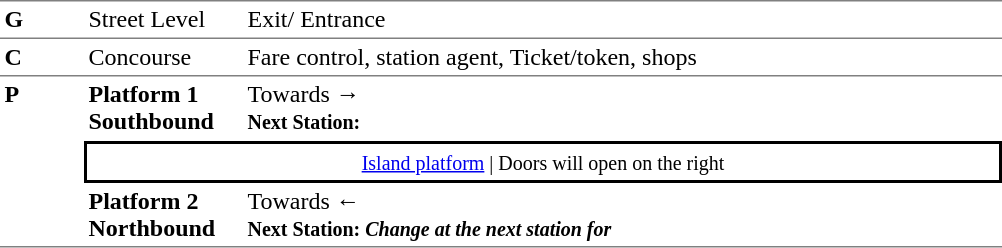<table table border=0 cellspacing=0 cellpadding=3>
<tr>
<td style="border-top:solid 1px grey;border-bottom:solid 1px grey;" width=50 valign=top><strong>G</strong></td>
<td style="border-top:solid 1px grey;border-bottom:solid 1px grey;" width=100 valign=top>Street Level</td>
<td style="border-top:solid 1px grey;border-bottom:solid 1px grey;" width=500 valign=top>Exit/ Entrance</td>
</tr>
<tr>
<td style="border-bottom:solid 1px grey;"><strong>C</strong></td>
<td style="border-bottom:solid 1px grey;">Concourse</td>
<td style="border-bottom:solid 1px grey;">Fare control, station agent, Ticket/token, shops</td>
</tr>
<tr>
<td style="border-bottom:solid 1px grey;" width=50 rowspan=3 valign=top><strong>P</strong></td>
<td style="border-bottom:solid 1px white;" width=100><span><strong>Platform 1</strong><br><strong>Southbound</strong></span></td>
<td style="border-bottom:solid 1px white;" width=500>Towards → <br><small><strong>Next Station:</strong> </small></td>
</tr>
<tr>
<td style="border-top:solid 2px black;border-right:solid 2px black;border-left:solid 2px black;border-bottom:solid 2px black;text-align:center;" colspan=2><small><a href='#'>Island platform</a> | Doors will open on the right </small></td>
</tr>
<tr>
<td style="border-bottom:solid 1px grey;" width=100><span><strong>Platform 2</strong><br><strong>Northbound</strong></span></td>
<td style="border-bottom:solid 1px grey;" width="500">Towards ← <br><small><strong>Next Station:</strong> </small> <small><strong><em>Change at the next station for <strong><em></small></td>
</tr>
</table>
